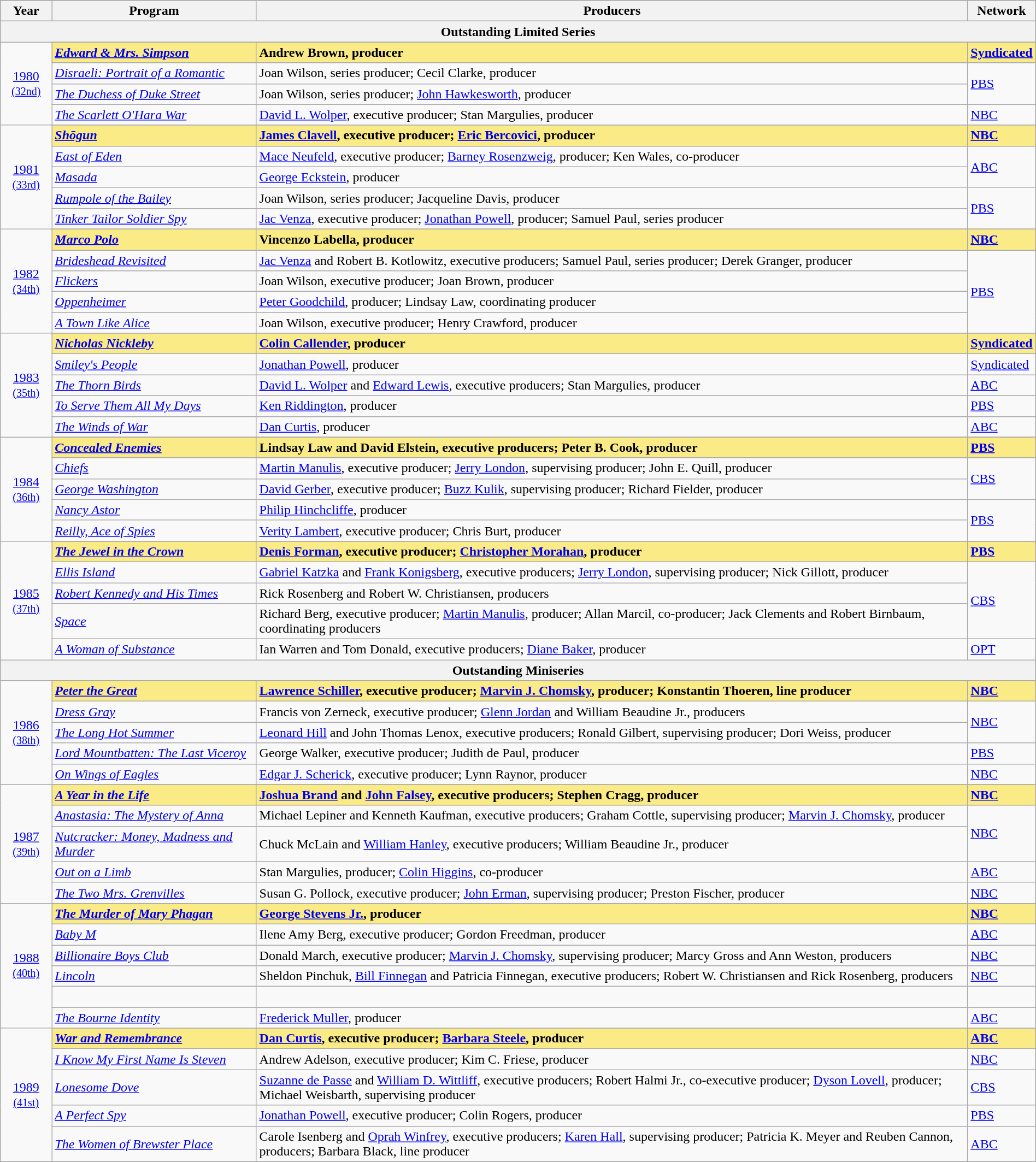<table class="wikitable" style="width:100%">
<tr bgcolor="#bebebe">
<th width="5%">Year</th>
<th width="20%">Program</th>
<th width="70%">Producers</th>
<th width="5%">Network</th>
</tr>
<tr>
<th colspan="4">Outstanding Limited Series</th>
</tr>
<tr>
<td rowspan="5" style="text-align:center"><a href='#'>1980</a><br><small><a href='#'>(32nd)</a></small><br></td>
</tr>
<tr style="background:#FAEB86">
<td><strong><em><a href='#'>Edward & Mrs. Simpson</a></em></strong></td>
<td><strong>Andrew Brown, producer</strong></td>
<td><strong><a href='#'>Syndicated</a></strong></td>
</tr>
<tr>
<td><em><a href='#'>Disraeli: Portrait of a Romantic</a></em></td>
<td>Joan Wilson, series producer; Cecil Clarke, producer</td>
<td rowspan=2><a href='#'>PBS</a></td>
</tr>
<tr>
<td><em><a href='#'>The Duchess of Duke Street</a></em></td>
<td>Joan Wilson, series producer; <a href='#'>John Hawkesworth</a>, producer</td>
</tr>
<tr>
<td><em><a href='#'>The Scarlett O'Hara War</a></em></td>
<td><a href='#'>David L. Wolper</a>, executive producer; Stan Margulies, producer</td>
<td><a href='#'>NBC</a></td>
</tr>
<tr>
<td rowspan="6" style="text-align:center"><a href='#'>1981</a><br><small><a href='#'>(33rd)</a></small><br></td>
</tr>
<tr style="background:#FAEB86">
<td><strong><em><a href='#'>Shōgun</a></em></strong></td>
<td><strong><a href='#'>James Clavell</a>, executive producer; <a href='#'>Eric Bercovici</a>, producer</strong></td>
<td><strong><a href='#'>NBC</a></strong></td>
</tr>
<tr>
<td><em><a href='#'>East of Eden</a></em></td>
<td><a href='#'>Mace Neufeld</a>, executive producer; <a href='#'>Barney Rosenzweig</a>, producer; Ken Wales, co-producer</td>
<td rowspan=2><a href='#'>ABC</a></td>
</tr>
<tr>
<td><em><a href='#'>Masada</a></em></td>
<td><a href='#'>George Eckstein</a>, producer</td>
</tr>
<tr>
<td><em><a href='#'>Rumpole of the Bailey</a></em></td>
<td>Joan Wilson, series producer; Jacqueline Davis, producer</td>
<td rowspan=2><a href='#'>PBS</a></td>
</tr>
<tr>
<td><em><a href='#'>Tinker Tailor Soldier Spy</a></em></td>
<td><a href='#'>Jac Venza</a>, executive producer; <a href='#'>Jonathan Powell</a>, producer; Samuel Paul, series producer</td>
</tr>
<tr>
<td rowspan="6" style="text-align:center"><a href='#'>1982</a><br><small><a href='#'>(34th)</a></small><br></td>
</tr>
<tr style="background:#FAEB86">
<td><strong><em><a href='#'>Marco Polo</a></em></strong></td>
<td><strong>Vincenzo Labella, producer</strong></td>
<td><strong><a href='#'>NBC</a></strong></td>
</tr>
<tr>
<td><em><a href='#'>Brideshead Revisited</a></em></td>
<td><a href='#'>Jac Venza</a> and Robert B. Kotlowitz, executive producers; Samuel Paul, series producer; Derek Granger, producer</td>
<td rowspan=4><a href='#'>PBS</a></td>
</tr>
<tr>
<td><em><a href='#'>Flickers</a></em></td>
<td>Joan Wilson, executive producer; Joan Brown, producer</td>
</tr>
<tr>
<td><em><a href='#'>Oppenheimer</a></em></td>
<td><a href='#'>Peter Goodchild</a>, producer; Lindsay Law, coordinating producer</td>
</tr>
<tr>
<td><em><a href='#'>A Town Like Alice</a></em></td>
<td>Joan Wilson, executive producer; Henry Crawford, producer</td>
</tr>
<tr>
<td rowspan="6" style="text-align:center"><a href='#'>1983</a><br><small><a href='#'>(35th)</a></small><br></td>
</tr>
<tr style="background:#FAEB86">
<td><strong><em><a href='#'>Nicholas Nickleby</a></em></strong></td>
<td><strong><a href='#'>Colin Callender</a>, producer</strong></td>
<td><strong><a href='#'>Syndicated</a></strong></td>
</tr>
<tr>
<td><em><a href='#'>Smiley's People</a></em></td>
<td><a href='#'>Jonathan Powell</a>, producer</td>
<td><a href='#'>Syndicated</a></td>
</tr>
<tr>
<td><em><a href='#'>The Thorn Birds</a></em></td>
<td><a href='#'>David L. Wolper</a> and <a href='#'>Edward Lewis</a>, executive producers; Stan Margulies, producer</td>
<td><a href='#'>ABC</a></td>
</tr>
<tr>
<td><em><a href='#'>To Serve Them All My Days</a></em></td>
<td><a href='#'>Ken Riddington</a>, producer</td>
<td><a href='#'>PBS</a></td>
</tr>
<tr>
<td><em><a href='#'>The Winds of War</a></em></td>
<td><a href='#'>Dan Curtis</a>, producer</td>
<td><a href='#'>ABC</a></td>
</tr>
<tr>
<td rowspan="6" style="text-align:center"><a href='#'>1984</a><br><small><a href='#'>(36th)</a></small><br></td>
</tr>
<tr style="background:#FAEB86">
<td><strong><em><a href='#'>Concealed Enemies</a></em></strong></td>
<td><strong>Lindsay Law and David Elstein, executive producers; Peter B. Cook, producer</strong></td>
<td><strong><a href='#'>PBS</a></strong></td>
</tr>
<tr>
<td><em><a href='#'>Chiefs</a></em></td>
<td><a href='#'>Martin Manulis</a>, executive producer; <a href='#'>Jerry London</a>, supervising producer; John E. Quill, producer</td>
<td rowspan=2><a href='#'>CBS</a></td>
</tr>
<tr>
<td><em><a href='#'>George Washington</a></em></td>
<td><a href='#'>David Gerber</a>, executive producer; <a href='#'>Buzz Kulik</a>, supervising producer; Richard Fielder, producer</td>
</tr>
<tr>
<td><em><a href='#'>Nancy Astor</a></em></td>
<td><a href='#'>Philip Hinchcliffe</a>, producer</td>
<td rowspan=2><a href='#'>PBS</a></td>
</tr>
<tr>
<td><em><a href='#'>Reilly, Ace of Spies</a></em></td>
<td><a href='#'>Verity Lambert</a>, executive producer; Chris Burt, producer</td>
</tr>
<tr>
<td rowspan="6" style="text-align:center"><a href='#'>1985</a><br><small><a href='#'>(37th)</a></small><br></td>
</tr>
<tr style="background:#FAEB86">
<td><strong><em><a href='#'>The Jewel in the Crown</a></em></strong></td>
<td><strong><a href='#'>Denis Forman</a>, executive producer; <a href='#'>Christopher Morahan</a>, producer</strong></td>
<td><strong><a href='#'>PBS</a></strong></td>
</tr>
<tr>
<td><em><a href='#'>Ellis Island</a></em></td>
<td><a href='#'>Gabriel Katzka</a> and <a href='#'>Frank Konigsberg</a>, executive producers; <a href='#'>Jerry London</a>, supervising producer; Nick Gillott, producer</td>
<td rowspan=3><a href='#'>CBS</a></td>
</tr>
<tr>
<td><em><a href='#'>Robert Kennedy and His Times</a></em></td>
<td>Rick Rosenberg and Robert W. Christiansen, producers</td>
</tr>
<tr>
<td><em><a href='#'>Space</a></em></td>
<td>Richard Berg, executive producer; <a href='#'>Martin Manulis</a>, producer; Allan Marcil, co-producer; Jack Clements and Robert Birnbaum, coordinating producers</td>
</tr>
<tr>
<td><em><a href='#'>A Woman of Substance</a></em></td>
<td>Ian Warren and Tom Donald, executive producers; <a href='#'>Diane Baker</a>, producer</td>
<td><a href='#'>OPT</a></td>
</tr>
<tr>
<th colspan="4">Outstanding Miniseries</th>
</tr>
<tr>
<td rowspan="6" style="text-align:center"><a href='#'>1986</a><br><small><a href='#'>(38th)</a></small><br></td>
</tr>
<tr style="background:#FAEB86">
<td><strong><em><a href='#'>Peter the Great</a></em></strong></td>
<td><strong><a href='#'>Lawrence Schiller</a>, executive producer; <a href='#'>Marvin J. Chomsky</a>, producer; Konstantin Thoeren, line producer</strong></td>
<td><strong><a href='#'>NBC</a></strong></td>
</tr>
<tr>
<td><em><a href='#'>Dress Gray</a></em></td>
<td>Francis von Zerneck, executive producer; <a href='#'>Glenn Jordan</a> and William Beaudine Jr., producers</td>
<td rowspan=2><a href='#'>NBC</a></td>
</tr>
<tr>
<td><em><a href='#'>The Long Hot Summer</a></em></td>
<td><a href='#'>Leonard Hill</a> and John Thomas Lenox, executive producers; Ronald Gilbert, supervising producer; Dori Weiss, producer</td>
</tr>
<tr>
<td><em><a href='#'>Lord Mountbatten: The Last Viceroy</a></em></td>
<td>George Walker, executive producer; Judith de Paul, producer</td>
<td><a href='#'>PBS</a></td>
</tr>
<tr>
<td><em><a href='#'>On Wings of Eagles</a></em></td>
<td><a href='#'>Edgar J. Scherick</a>, executive producer; Lynn Raynor, producer</td>
<td><a href='#'>NBC</a></td>
</tr>
<tr>
<td rowspan="6" style="text-align:center"><a href='#'>1987</a><br><small><a href='#'>(39th)</a></small><br></td>
</tr>
<tr style="background:#FAEB86">
<td><strong><em><a href='#'>A Year in the Life</a></em></strong></td>
<td><strong><a href='#'>Joshua Brand</a> and <a href='#'>John Falsey</a>, executive producers; Stephen Cragg, producer</strong></td>
<td><strong><a href='#'>NBC</a></strong></td>
</tr>
<tr>
<td><em><a href='#'>Anastasia: The Mystery of Anna</a></em></td>
<td>Michael Lepiner and Kenneth Kaufman, executive producers; Graham Cottle, supervising producer; <a href='#'>Marvin J. Chomsky</a>, producer</td>
<td rowspan=2><a href='#'>NBC</a></td>
</tr>
<tr>
<td><em><a href='#'>Nutcracker: Money, Madness and Murder</a></em></td>
<td>Chuck McLain and <a href='#'>William Hanley</a>, executive producers; William Beaudine Jr., producer</td>
</tr>
<tr>
<td><em><a href='#'>Out on a Limb</a></em></td>
<td>Stan Margulies, producer; <a href='#'>Colin Higgins</a>, co-producer</td>
<td><a href='#'>ABC</a></td>
</tr>
<tr>
<td><em><a href='#'>The Two Mrs. Grenvilles</a></em></td>
<td>Susan G. Pollock, executive producer; <a href='#'>John Erman</a>, supervising producer; Preston Fischer, producer</td>
<td><a href='#'>NBC</a></td>
</tr>
<tr>
<td rowspan="7" style="text-align:center"><a href='#'>1988</a><br><small><a href='#'>(40th)</a></small><br></td>
</tr>
<tr style="background:#FAEB86">
<td><strong><em><a href='#'>The Murder of Mary Phagan</a></em></strong></td>
<td><strong><a href='#'>George Stevens Jr.</a>, producer</strong></td>
<td><strong><a href='#'>NBC</a></strong></td>
</tr>
<tr>
<td><em><a href='#'>Baby M</a></em></td>
<td>Ilene Amy Berg, executive producer; Gordon Freedman, producer</td>
<td><a href='#'>ABC</a></td>
</tr>
<tr>
<td><em><a href='#'>Billionaire Boys Club</a></em></td>
<td>Donald March, executive producer; <a href='#'>Marvin J. Chomsky</a>, supervising producer; Marcy Gross and Ann Weston, producers</td>
<td><a href='#'>NBC</a></td>
</tr>
<tr>
<td><em><a href='#'>Lincoln</a></em></td>
<td>Sheldon Pinchuk, <a href='#'>Bill Finnegan</a> and Patricia Finnegan, executive producers; Robert W. Christiansen and Rick Rosenberg, producers</td>
<td><a href='#'>NBC</a></td>
</tr>
<tr>
<td><br></td>
<td></td>
<td></td>
</tr>
<tr>
<td><em><a href='#'>The Bourne Identity</a></em><br></td>
<td><a href='#'>Frederick Muller</a>, producer</td>
<td><a href='#'>ABC</a></td>
</tr>
<tr>
<td rowspan="6" style="text-align:center"><a href='#'>1989</a><br><small><a href='#'>(41st)</a></small><br></td>
</tr>
<tr style="background:#FAEB86">
<td><strong><em><a href='#'>War and Remembrance</a></em></strong></td>
<td><strong><a href='#'>Dan Curtis</a>, executive producer; <a href='#'>Barbara Steele</a>, producer</strong></td>
<td><strong><a href='#'>ABC</a></strong></td>
</tr>
<tr>
<td><em><a href='#'>I Know My First Name Is Steven</a></em></td>
<td>Andrew Adelson, executive producer; Kim C. Friese, producer</td>
<td><a href='#'>NBC</a></td>
</tr>
<tr>
<td><em><a href='#'>Lonesome Dove</a></em></td>
<td><a href='#'>Suzanne de Passe</a> and <a href='#'>William D. Wittliff</a>, executive producers; Robert Halmi Jr., co-executive producer; <a href='#'>Dyson Lovell</a>, producer; Michael Weisbarth, supervising producer</td>
<td><a href='#'>CBS</a></td>
</tr>
<tr>
<td><em><a href='#'>A Perfect Spy</a></em></td>
<td><a href='#'>Jonathan Powell</a>, executive producer; Colin Rogers, producer</td>
<td><a href='#'>PBS</a></td>
</tr>
<tr>
<td><em><a href='#'>The Women of Brewster Place</a></em></td>
<td>Carole Isenberg and <a href='#'>Oprah Winfrey</a>, executive producers; <a href='#'>Karen Hall</a>, supervising producer; Patricia K. Meyer and Reuben Cannon, producers; Barbara Black, line producer</td>
<td><a href='#'>ABC</a></td>
</tr>
</table>
